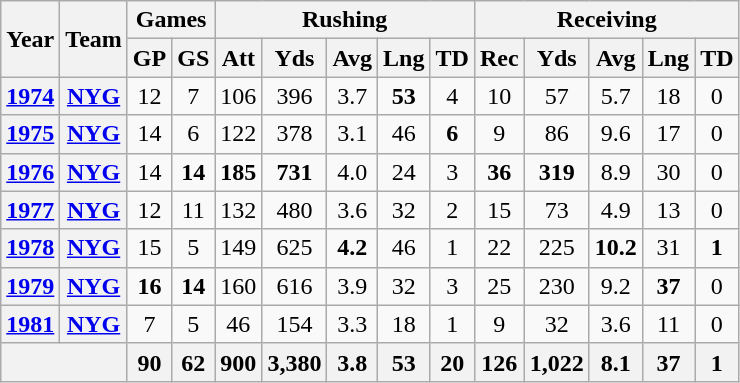<table class="wikitable" style="text-align:center;">
<tr>
<th rowspan="2">Year</th>
<th rowspan="2">Team</th>
<th colspan="2">Games</th>
<th colspan="5">Rushing</th>
<th colspan="5">Receiving</th>
</tr>
<tr>
<th>GP</th>
<th>GS</th>
<th>Att</th>
<th>Yds</th>
<th>Avg</th>
<th>Lng</th>
<th>TD</th>
<th>Rec</th>
<th>Yds</th>
<th>Avg</th>
<th>Lng</th>
<th>TD</th>
</tr>
<tr>
<th><a href='#'>1974</a></th>
<th><a href='#'>NYG</a></th>
<td>12</td>
<td>7</td>
<td>106</td>
<td>396</td>
<td>3.7</td>
<td><strong>53</strong></td>
<td>4</td>
<td>10</td>
<td>57</td>
<td>5.7</td>
<td>18</td>
<td>0</td>
</tr>
<tr>
<th><a href='#'>1975</a></th>
<th><a href='#'>NYG</a></th>
<td>14</td>
<td>6</td>
<td>122</td>
<td>378</td>
<td>3.1</td>
<td>46</td>
<td><strong>6</strong></td>
<td>9</td>
<td>86</td>
<td>9.6</td>
<td>17</td>
<td>0</td>
</tr>
<tr>
<th><a href='#'>1976</a></th>
<th><a href='#'>NYG</a></th>
<td>14</td>
<td><strong>14</strong></td>
<td><strong>185</strong></td>
<td><strong>731</strong></td>
<td>4.0</td>
<td>24</td>
<td>3</td>
<td><strong>36</strong></td>
<td><strong>319</strong></td>
<td>8.9</td>
<td>30</td>
<td>0</td>
</tr>
<tr>
<th><a href='#'>1977</a></th>
<th><a href='#'>NYG</a></th>
<td>12</td>
<td>11</td>
<td>132</td>
<td>480</td>
<td>3.6</td>
<td>32</td>
<td>2</td>
<td>15</td>
<td>73</td>
<td>4.9</td>
<td>13</td>
<td>0</td>
</tr>
<tr>
<th><a href='#'>1978</a></th>
<th><a href='#'>NYG</a></th>
<td>15</td>
<td>5</td>
<td>149</td>
<td>625</td>
<td><strong>4.2</strong></td>
<td>46</td>
<td>1</td>
<td>22</td>
<td>225</td>
<td><strong>10.2</strong></td>
<td>31</td>
<td><strong>1</strong></td>
</tr>
<tr>
<th><a href='#'>1979</a></th>
<th><a href='#'>NYG</a></th>
<td><strong>16</strong></td>
<td><strong>14</strong></td>
<td>160</td>
<td>616</td>
<td>3.9</td>
<td>32</td>
<td>3</td>
<td>25</td>
<td>230</td>
<td>9.2</td>
<td><strong>37</strong></td>
<td>0</td>
</tr>
<tr>
<th><a href='#'>1981</a></th>
<th><a href='#'>NYG</a></th>
<td>7</td>
<td>5</td>
<td>46</td>
<td>154</td>
<td>3.3</td>
<td>18</td>
<td>1</td>
<td>9</td>
<td>32</td>
<td>3.6</td>
<td>11</td>
<td>0</td>
</tr>
<tr>
<th colspan="2"></th>
<th>90</th>
<th>62</th>
<th>900</th>
<th>3,380</th>
<th>3.8</th>
<th>53</th>
<th>20</th>
<th>126</th>
<th>1,022</th>
<th>8.1</th>
<th>37</th>
<th>1</th>
</tr>
</table>
